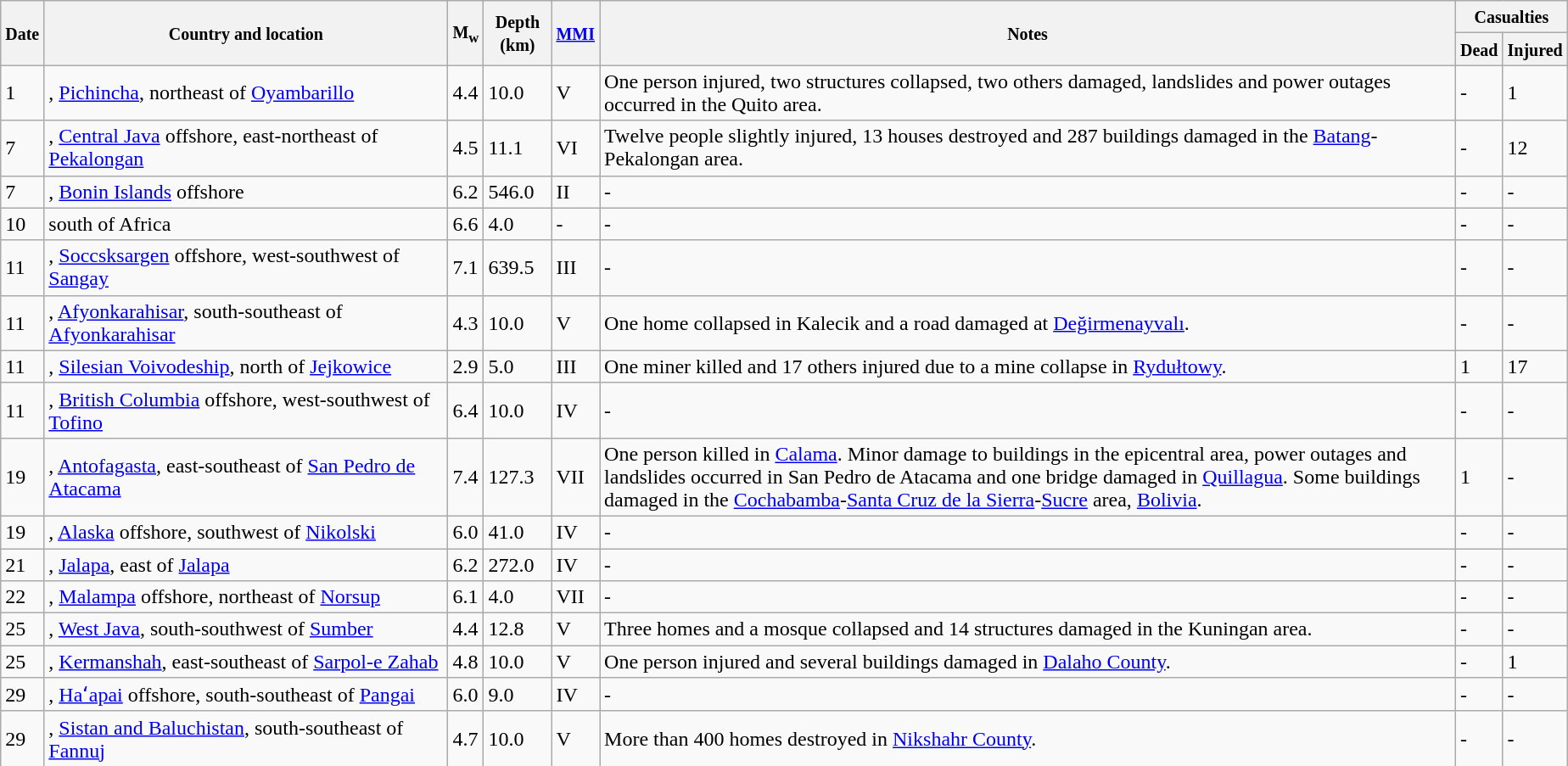<table class="wikitable sortable" style="border:1px black; margin-left:1em;">
<tr>
<th rowspan="2"><small>Date</small></th>
<th rowspan="2" style="width: 310px"><small>Country and location</small></th>
<th rowspan="2"><small>M<sub>w</sub></small></th>
<th rowspan="2"><small>Depth (km)</small></th>
<th rowspan="2"><small><a href='#'>MMI</a></small></th>
<th rowspan="2" class="unsortable"><small>Notes</small></th>
<th colspan="2"><small>Casualties</small></th>
</tr>
<tr>
<th><small>Dead</small></th>
<th><small>Injured</small></th>
</tr>
<tr>
<td>1</td>
<td>, <a href='#'>Pichincha</a>,  northeast of <a href='#'>Oyambarillo</a></td>
<td>4.4</td>
<td>10.0</td>
<td>V</td>
<td>One person injured, two structures collapsed, two others damaged, landslides and power outages occurred in the Quito area.</td>
<td>-</td>
<td>1</td>
</tr>
<tr>
<td>7</td>
<td>, <a href='#'>Central Java</a> offshore,  east-northeast of <a href='#'>Pekalongan</a></td>
<td>4.5</td>
<td>11.1</td>
<td>VI</td>
<td>Twelve people slightly injured, 13 houses destroyed and 287 buildings damaged in the <a href='#'>Batang</a>-Pekalongan area.</td>
<td>-</td>
<td>12</td>
</tr>
<tr>
<td>7</td>
<td>, <a href='#'>Bonin Islands</a> offshore</td>
<td>6.2</td>
<td>546.0</td>
<td>II</td>
<td>-</td>
<td>-</td>
<td>-</td>
</tr>
<tr>
<td>10</td>
<td>south of Africa</td>
<td>6.6</td>
<td>4.0</td>
<td>-</td>
<td>-</td>
<td>-</td>
<td>-</td>
</tr>
<tr>
<td>11</td>
<td>, <a href='#'>Soccsksargen</a> offshore,  west-southwest of <a href='#'>Sangay</a></td>
<td>7.1</td>
<td>639.5</td>
<td>III</td>
<td>-</td>
<td>-</td>
<td>-</td>
</tr>
<tr>
<td>11</td>
<td>, <a href='#'>Afyonkarahisar</a>,  south-southeast of <a href='#'>Afyonkarahisar</a></td>
<td>4.3</td>
<td>10.0</td>
<td>V</td>
<td>One home collapsed in Kalecik and a road damaged at <a href='#'>Değirmenayvalı</a>.</td>
<td>-</td>
<td>-</td>
</tr>
<tr>
<td>11</td>
<td>, <a href='#'>Silesian Voivodeship</a>,  north of <a href='#'>Jejkowice</a></td>
<td>2.9</td>
<td>5.0</td>
<td>III</td>
<td>One miner killed and 17 others injured due to a mine collapse in <a href='#'>Rydułtowy</a>.</td>
<td>1</td>
<td>17</td>
</tr>
<tr>
<td>11</td>
<td>, <a href='#'>British Columbia</a> offshore,  west-southwest of <a href='#'>Tofino</a></td>
<td>6.4</td>
<td>10.0</td>
<td>IV</td>
<td>-</td>
<td>-</td>
<td>-</td>
</tr>
<tr>
<td>19</td>
<td>, <a href='#'>Antofagasta</a>,  east-southeast of <a href='#'>San Pedro de Atacama</a></td>
<td>7.4</td>
<td>127.3</td>
<td>VII</td>
<td>One person killed in <a href='#'>Calama</a>. Minor damage to buildings in the epicentral area, power outages and landslides occurred in San Pedro de Atacama and one bridge damaged in <a href='#'>Quillagua</a>. Some buildings damaged in the <a href='#'>Cochabamba</a>-<a href='#'>Santa Cruz de la Sierra</a>-<a href='#'>Sucre</a> area, <a href='#'>Bolivia</a>.</td>
<td>1</td>
<td>-</td>
</tr>
<tr>
<td>19</td>
<td>, <a href='#'>Alaska</a> offshore,  southwest of <a href='#'>Nikolski</a></td>
<td>6.0</td>
<td>41.0</td>
<td>IV</td>
<td>-</td>
<td>-</td>
<td>-</td>
</tr>
<tr>
<td>21</td>
<td>, <a href='#'>Jalapa</a>,  east of <a href='#'>Jalapa</a></td>
<td>6.2</td>
<td>272.0</td>
<td>IV</td>
<td>-</td>
<td>-</td>
<td>-</td>
</tr>
<tr>
<td>22</td>
<td>, <a href='#'>Malampa</a> offshore,  northeast of <a href='#'>Norsup</a></td>
<td>6.1</td>
<td>4.0</td>
<td>VII</td>
<td>-</td>
<td>-</td>
<td>-</td>
</tr>
<tr>
<td>25</td>
<td>, <a href='#'>West Java</a>,  south-southwest of <a href='#'>Sumber</a></td>
<td>4.4</td>
<td>12.8</td>
<td>V</td>
<td>Three homes and a mosque collapsed and 14 structures damaged in the Kuningan area.</td>
<td>-</td>
<td>-</td>
</tr>
<tr>
<td>25</td>
<td>, <a href='#'>Kermanshah</a>,  east-southeast of <a href='#'>Sarpol-e Zahab</a></td>
<td>4.8</td>
<td>10.0</td>
<td>V</td>
<td>One person injured and several buildings damaged in <a href='#'>Dalaho County</a>.</td>
<td>-</td>
<td>1</td>
</tr>
<tr>
<td>29</td>
<td>, <a href='#'>Haʻapai</a> offshore,  south-southeast of <a href='#'>Pangai</a></td>
<td>6.0</td>
<td>9.0</td>
<td>IV</td>
<td>-</td>
<td>-</td>
<td>-</td>
</tr>
<tr>
<td>29</td>
<td>, <a href='#'>Sistan and Baluchistan</a>,  south-southeast of <a href='#'>Fannuj</a></td>
<td>4.7</td>
<td>10.0</td>
<td>V</td>
<td>More than 400 homes destroyed in <a href='#'>Nikshahr County</a>.</td>
<td>-</td>
<td>-</td>
</tr>
<tr>
</tr>
</table>
